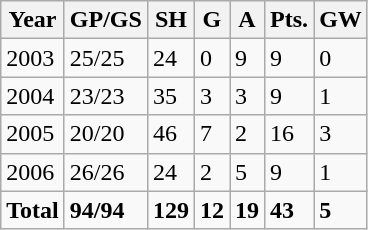<table class="wikitable">
<tr>
<th>Year</th>
<th>GP/GS</th>
<th>SH</th>
<th>G</th>
<th>A</th>
<th>Pts.</th>
<th>GW</th>
</tr>
<tr>
<td>2003</td>
<td>25/25</td>
<td>24</td>
<td>0</td>
<td>9</td>
<td>9</td>
<td>0</td>
</tr>
<tr>
<td>2004</td>
<td>23/23</td>
<td>35</td>
<td>3</td>
<td>3</td>
<td>9</td>
<td>1</td>
</tr>
<tr>
<td>2005</td>
<td>20/20</td>
<td>46</td>
<td>7</td>
<td>2</td>
<td>16</td>
<td>3</td>
</tr>
<tr>
<td>2006</td>
<td>26/26</td>
<td>24</td>
<td>2</td>
<td>5</td>
<td>9</td>
<td>1</td>
</tr>
<tr>
<td><strong>Total</strong></td>
<td><strong>94/94</strong></td>
<td><strong>129</strong></td>
<td><strong>12</strong></td>
<td><strong>19</strong></td>
<td><strong>43</strong></td>
<td><strong>5</strong></td>
</tr>
</table>
